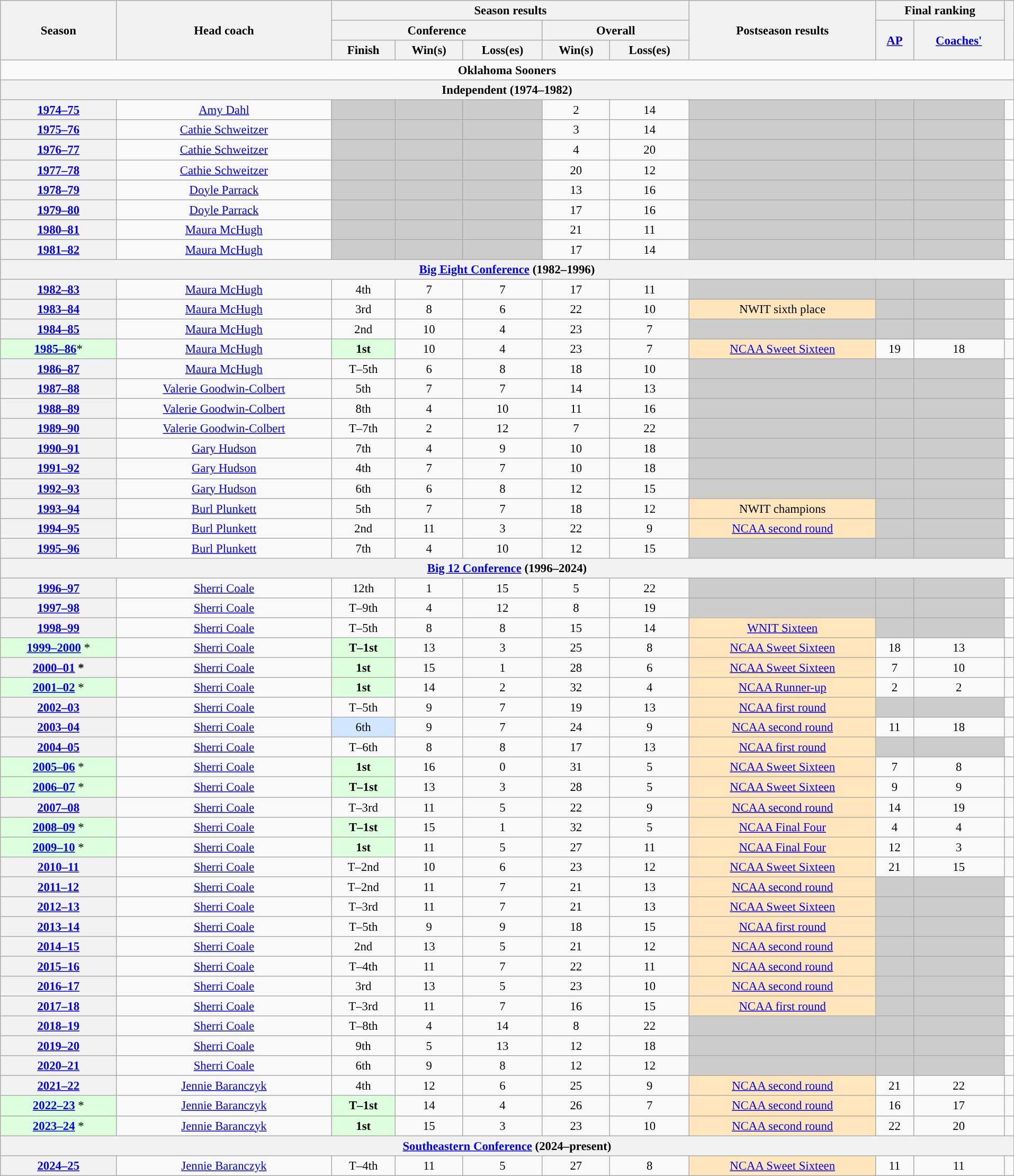<table class="wikitable sortable sticky-header-multi" style="font-size: 95%; width:101%; text-align:center;">
<tr>
<th rowspan="3">Season</th>
<th rowspan="3">Head coach</th>
<th colspan="5">Season results</th>
<th rowspan="3">Postseason results</th>
<th colspan="2">Final ranking</th>
<th rowspan="3"></th>
</tr>
<tr>
<th colspan="3">Conference</th>
<th colspan="2">Overall</th>
<th rowspan="2"><a href='#'>AP</a></th>
<th rowspan="2"><a href='#'>Coaches'</a></th>
</tr>
<tr>
<th>Finish</th>
<th>Win(s)</th>
<th>Loss(es)</th>
<th>Win(s)</th>
<th>Loss(es)</th>
</tr>
<tr>
<td Colspan="13"><strong>Oklahoma Sooners</strong></td>
</tr>
<tr>
<th colspan=16>Independent (1974–1982)</th>
</tr>
<tr>
<th><a href='#'>1974–75</a></th>
<td><a href='#'>Amy Dahl</a></td>
<td bgcolor="#cccccc"></td>
<td bgcolor="#cccccc"></td>
<td bgcolor="#cccccc"></td>
<td>2</td>
<td>14</td>
<td bgcolor="#cccccc"></td>
<td bgcolor="#cccccc"></td>
<td bgcolor="#cccccc"></td>
<td></td>
</tr>
<tr>
<th><a href='#'>1975–76</a></th>
<td><a href='#'>Cathie Schweitzer</a></td>
<td bgcolor="#cccccc"></td>
<td bgcolor="#cccccc"></td>
<td bgcolor="#cccccc"></td>
<td>3</td>
<td>14</td>
<td bgcolor="#cccccc"></td>
<td bgcolor="#cccccc"></td>
<td bgcolor="#cccccc"></td>
<td></td>
</tr>
<tr>
<th><a href='#'>1976–77</a></th>
<td><a href='#'>Cathie Schweitzer</a></td>
<td bgcolor="#cccccc"></td>
<td bgcolor="#cccccc"></td>
<td bgcolor="#cccccc"></td>
<td>4</td>
<td>20</td>
<td bgcolor="#cccccc"></td>
<td bgcolor="#cccccc"></td>
<td bgcolor="#cccccc"></td>
<td></td>
</tr>
<tr>
<th><a href='#'>1977–78</a></th>
<td><a href='#'>Cathie Schweitzer</a></td>
<td bgcolor="#cccccc"></td>
<td bgcolor="#cccccc"></td>
<td bgcolor="#cccccc"></td>
<td>20</td>
<td>12</td>
<td bgcolor="#cccccc"></td>
<td bgcolor="#cccccc"></td>
<td bgcolor="#cccccc"></td>
<td></td>
</tr>
<tr>
<th><a href='#'>1978–79</a></th>
<td><a href='#'>Doyle Parrack</a></td>
<td bgcolor="#cccccc"></td>
<td bgcolor="#cccccc"></td>
<td bgcolor="#cccccc"></td>
<td>13</td>
<td>16</td>
<td bgcolor="#cccccc"></td>
<td bgcolor="#cccccc"></td>
<td bgcolor="#cccccc"></td>
<td></td>
</tr>
<tr>
<th><a href='#'>1979–80</a></th>
<td><a href='#'>Doyle Parrack</a></td>
<td bgcolor="#cccccc"></td>
<td bgcolor="#cccccc"></td>
<td bgcolor="#cccccc"></td>
<td>17</td>
<td>16</td>
<td bgcolor="#cccccc"></td>
<td bgcolor="#cccccc"></td>
<td bgcolor="#cccccc"></td>
<td></td>
</tr>
<tr>
<th><a href='#'>1980–81</a></th>
<td><a href='#'>Maura McHugh</a></td>
<td bgcolor="#cccccc"></td>
<td bgcolor="#cccccc"></td>
<td bgcolor="#cccccc"></td>
<td>21</td>
<td>11</td>
<td bgcolor="#cccccc"></td>
<td bgcolor="#cccccc"></td>
<td bgcolor="#cccccc"></td>
<td></td>
</tr>
<tr>
<th><a href='#'>1981–82</a></th>
<td><a href='#'>Maura McHugh</a></td>
<td bgcolor="#cccccc"></td>
<td bgcolor="#cccccc"></td>
<td bgcolor="#cccccc"></td>
<td>17</td>
<td>14</td>
<td bgcolor="#cccccc"></td>
<td bgcolor="#cccccc"></td>
<td bgcolor="#cccccc"></td>
<td></td>
</tr>
<tr>
<th colspan=16><a href='#'>Big Eight Conference</a> (1982–1996)</th>
</tr>
<tr>
<th><strong><a href='#'>1982–83</a></strong></th>
<td><a href='#'>Maura McHugh</a></td>
<td>4th</td>
<td>7</td>
<td>7</td>
<td>17</td>
<td>11</td>
<td bgcolor="#cccccc"></td>
<td bgcolor="#cccccc"></td>
<td bgcolor="#cccccc"></td>
<td></td>
</tr>
<tr>
<th><strong><a href='#'>1983–84</a></strong></th>
<td><a href='#'>Maura McHugh</a></td>
<td>3rd</td>
<td>8</td>
<td>6</td>
<td>22</td>
<td>10</td>
<td align="center" style="background:#ffe6bd;">NWIT sixth place</td>
<td bgcolor="#cccccc"></td>
<td bgcolor="#cccccc"></td>
<td></td>
</tr>
<tr>
<th><strong><a href='#'>1984–85</a></strong></th>
<td><a href='#'>Maura McHugh</a></td>
<td>2nd</td>
<td>10</td>
<td>4</td>
<td>23</td>
<td>7</td>
<td bgcolor="#cccccc"></td>
<td bgcolor="#cccccc"></td>
<td bgcolor="#cccccc"></td>
<td></td>
</tr>
<tr>
<td bgcolor="ddffdd"><a href='#'><strong>1985–86</strong></a>*</td>
<td><a href='#'>Maura McHugh</a></td>
<td bgcolor="ddffdd"><strong>1st</strong></td>
<td>10</td>
<td>4</td>
<td>23</td>
<td>7</td>
<td align="center" style="background:#ffe6bd;"><a href='#'>NCAA Sweet Sixteen</a></td>
<td>19</td>
<td>18</td>
<td></td>
</tr>
<tr>
<th><strong><a href='#'>1986–87</a></strong></th>
<td><a href='#'>Maura McHugh</a></td>
<td>T–5th</td>
<td>6</td>
<td>8</td>
<td>18</td>
<td>10</td>
<td bgcolor="#cccccc"></td>
<td bgcolor="#cccccc"></td>
<td bgcolor="#cccccc"></td>
<td></td>
</tr>
<tr>
<th><strong><a href='#'>1987–88</a></strong></th>
<td><a href='#'>Valerie Goodwin-Colbert</a></td>
<td>5th</td>
<td>7</td>
<td>7</td>
<td>14</td>
<td>13</td>
<td bgcolor="#cccccc"></td>
<td bgcolor="#cccccc"></td>
<td bgcolor="#cccccc"></td>
<td></td>
</tr>
<tr>
<th><strong><a href='#'>1988–89</a></strong></th>
<td><a href='#'>Valerie Goodwin-Colbert</a></td>
<td>8th</td>
<td>4</td>
<td>10</td>
<td>11</td>
<td>16</td>
<td bgcolor="#cccccc"></td>
<td bgcolor="#cccccc"></td>
<td bgcolor="#cccccc"></td>
<td></td>
</tr>
<tr>
<th><strong><a href='#'>1989–90</a></strong></th>
<td><a href='#'>Valerie Goodwin-Colbert</a></td>
<td>T–7th</td>
<td>2</td>
<td>12</td>
<td>7</td>
<td>22</td>
<td bgcolor="#cccccc"></td>
<td bgcolor="#cccccc"></td>
<td bgcolor="#cccccc"></td>
<td></td>
</tr>
<tr>
<th><strong><a href='#'>1990–91</a></strong></th>
<td><a href='#'>Gary Hudson</a></td>
<td>7th</td>
<td>4</td>
<td>9</td>
<td>10</td>
<td>18</td>
<td bgcolor="#cccccc"></td>
<td bgcolor="#cccccc"></td>
<td bgcolor="#cccccc"></td>
<td></td>
</tr>
<tr>
<th><strong><a href='#'>1991–92</a></strong></th>
<td><a href='#'>Gary Hudson</a></td>
<td>4th</td>
<td>7</td>
<td>7</td>
<td>10</td>
<td>18</td>
<td bgcolor="#cccccc"></td>
<td bgcolor="#cccccc"></td>
<td bgcolor="#cccccc"></td>
<td></td>
</tr>
<tr>
<th><strong><a href='#'>1992–93</a></strong></th>
<td><a href='#'>Gary Hudson</a></td>
<td>6th</td>
<td>6</td>
<td>8</td>
<td>12</td>
<td>15</td>
<td bgcolor="#cccccc"></td>
<td bgcolor="#cccccc"></td>
<td bgcolor="#cccccc"></td>
<td></td>
</tr>
<tr>
<th><strong><a href='#'>1993–94</a></strong></th>
<td><a href='#'>Burl Plunkett</a></td>
<td>5th</td>
<td>7</td>
<td>7</td>
<td>18</td>
<td>12</td>
<td align="center" style="background:#ffe6bd;">NWIT champions</td>
<td bgcolor="#cccccc"></td>
<td bgcolor="#cccccc"></td>
<td></td>
</tr>
<tr>
<th><strong><a href='#'>1994–95</a></strong></th>
<td><a href='#'>Burl Plunkett</a></td>
<td>2nd</td>
<td>11</td>
<td>3</td>
<td>22</td>
<td>9</td>
<td align="center" style="background:#ffe6bd;"><a href='#'>NCAA second round</a></td>
<td bgcolor="#cccccc"></td>
<td bgcolor="#cccccc"></td>
<td></td>
</tr>
<tr>
<th><strong><a href='#'>1995–96</a></strong></th>
<td><a href='#'>Burl Plunkett</a></td>
<td>7th</td>
<td>4</td>
<td>10</td>
<td>12</td>
<td>15</td>
<td bgcolor="#cccccc"></td>
<td bgcolor="#cccccc"></td>
<td bgcolor="#cccccc"></td>
<td></td>
</tr>
<tr>
<th colspan=16><a href='#'>Big 12 Conference</a> (1996–2024)</th>
</tr>
<tr>
<th><strong><a href='#'>1996–97</a></strong></th>
<td><a href='#'>Sherri Coale</a></td>
<td>12th</td>
<td>1</td>
<td>15</td>
<td>5</td>
<td>22</td>
<td bgcolor="#cccccc"></td>
<td bgcolor="#cccccc"></td>
<td bgcolor="#cccccc"></td>
<td></td>
</tr>
<tr>
<th><strong><a href='#'>1997–98</a></strong></th>
<td><a href='#'>Sherri Coale</a></td>
<td>T–9th</td>
<td>4</td>
<td>12</td>
<td>8</td>
<td>19</td>
<td bgcolor="#cccccc"></td>
<td bgcolor="#cccccc"></td>
<td bgcolor="#cccccc"></td>
<td></td>
</tr>
<tr>
<th><strong><a href='#'>1998–99</a></strong></th>
<td><a href='#'>Sherri Coale</a></td>
<td>T–5th</td>
<td>8</td>
<td>8</td>
<td>15</td>
<td>14</td>
<td align="center" style="background:#ffe6bd;"><a href='#'>WNIT Sixteen</a></td>
<td bgcolor="#cccccc"></td>
<td bgcolor="#cccccc"></td>
<td></td>
</tr>
<tr>
<td bgcolor="ddffdd"><strong><a href='#'>1999–2000</a></strong> *</td>
<td><a href='#'>Sherri Coale</a></td>
<td bgcolor="ddffdd"><strong>T–1st</strong></td>
<td>13</td>
<td>3</td>
<td>25</td>
<td>8</td>
<td align="center" style="background:#ffe6bd;"><a href='#'>NCAA Sweet Sixteen</a></td>
<td>18</td>
<td>13</td>
<td></td>
</tr>
<tr>
<th><strong><a href='#'>2000–01</a></strong> *</th>
<td><a href='#'>Sherri Coale</a></td>
<td bgcolor="ddffdd"><strong>1st</strong></td>
<td>15</td>
<td>1</td>
<td>28</td>
<td>6</td>
<td align="center" style="background:#ffe6bd;"><a href='#'>NCAA Sweet Sixteen</a></td>
<td>7</td>
<td>10</td>
<td></td>
</tr>
<tr>
<td bgcolor="ddffdd"><strong><a href='#'>2001–02</a></strong> *</td>
<td><a href='#'>Sherri Coale</a></td>
<td bgcolor="ddffdd"><strong>1st</strong></td>
<td>14</td>
<td>2</td>
<td>32</td>
<td>4</td>
<td align="center" style="background:#ffe6bd;"><a href='#'>NCAA Runner-up</a></td>
<td>2</td>
<td>2</td>
<td></td>
</tr>
<tr>
<th><strong><a href='#'>2002–03</a></strong></th>
<td><a href='#'>Sherri Coale</a></td>
<td>T–5th</td>
<td>9</td>
<td>7</td>
<td>19</td>
<td>13</td>
<td align="center" style="background:#ffe6bd;"><a href='#'>NCAA first round</a></td>
<td bgcolor="#cccccc"></td>
<td bgcolor="#cccccc"></td>
<td></td>
</tr>
<tr>
<th><strong><a href='#'>2003–04</a></strong></th>
<td><a href='#'>Sherri Coale</a></td>
<td bgcolor="#D0E7FF">6th</td>
<td>9</td>
<td>7</td>
<td>24</td>
<td>9</td>
<td align="center" style="background:#ffe6bd;"><a href='#'>NCAA second round</a></td>
<td>11</td>
<td>18</td>
<td></td>
</tr>
<tr>
<th><strong><a href='#'>2004–05</a></strong></th>
<td><a href='#'>Sherri Coale</a></td>
<td>T–6th</td>
<td>8</td>
<td>8</td>
<td>17</td>
<td>13</td>
<td align="center" style="background:#ffe6bd;"><a href='#'>NCAA first round</a></td>
<td bgcolor="#cccccc"></td>
<td bgcolor="#cccccc"></td>
<td></td>
</tr>
<tr>
<td bgcolor="ddffdd"><strong><a href='#'>2005–06</a></strong> *</td>
<td><a href='#'>Sherri Coale</a></td>
<td bgcolor="ddffdd"><strong>1st</strong></td>
<td>16</td>
<td>0</td>
<td>31</td>
<td>5</td>
<td align="center" style="background:#ffe6bd;"><a href='#'>NCAA Sweet Sixteen</a></td>
<td>7</td>
<td>8</td>
<td></td>
</tr>
<tr>
<td bgcolor="ddffdd"><strong><a href='#'>2006–07</a></strong> *</td>
<td><a href='#'>Sherri Coale</a></td>
<td bgcolor="ddffdd"><strong>T–1st</strong></td>
<td>13</td>
<td>3</td>
<td>28</td>
<td>5</td>
<td align="center" style="background:#ffe6bd;"><a href='#'>NCAA Sweet Sixteen</a></td>
<td>9</td>
<td>9</td>
<td></td>
</tr>
<tr>
<th><strong><a href='#'>2007–08</a></strong></th>
<td><a href='#'>Sherri Coale</a></td>
<td>T–3rd</td>
<td>11</td>
<td>5</td>
<td>22</td>
<td>9</td>
<td align="center" style="background:#ffe6bd;"><a href='#'>NCAA second round</a></td>
<td>14</td>
<td>19</td>
<td></td>
</tr>
<tr>
<td bgcolor="ddffdd"><strong><a href='#'>2008–09</a></strong> *</td>
<td><a href='#'>Sherri Coale</a></td>
<td bgcolor="ddffdd"><strong>T–1st</strong></td>
<td>15</td>
<td>1</td>
<td>32</td>
<td>5</td>
<td align="center" style="background:#ffe6bd;"><a href='#'>NCAA Final Four</a></td>
<td>4</td>
<td>4</td>
<td></td>
</tr>
<tr>
<td bgcolor="ddffdd"><strong><a href='#'>2009–10</a></strong> *</td>
<td><a href='#'>Sherri Coale</a></td>
<td bgcolor="ddffdd"><strong>1st</strong></td>
<td>11</td>
<td>5</td>
<td>27</td>
<td>11</td>
<td align="center" style="background:#ffe6bd;"><a href='#'>NCAA Final Four</a></td>
<td>12</td>
<td>3</td>
<td></td>
</tr>
<tr>
<th><strong><a href='#'>2010–11</a></strong></th>
<td><a href='#'>Sherri Coale</a></td>
<td>T–2nd</td>
<td>10</td>
<td>6</td>
<td>23</td>
<td>12</td>
<td align="center" style="background:#ffe6bd;"><a href='#'>NCAA Sweet Sixteen</a></td>
<td>21</td>
<td>15</td>
<td></td>
</tr>
<tr>
<th><strong><a href='#'>2011–12</a></strong></th>
<td><a href='#'>Sherri Coale</a></td>
<td>T–2nd</td>
<td>11</td>
<td>7</td>
<td>21</td>
<td>13</td>
<td align="center" style="background:#ffe6bd;"><a href='#'>NCAA second round</a></td>
<td bgcolor="#cccccc"></td>
<td bgcolor="#cccccc"></td>
<td></td>
</tr>
<tr>
<th><strong><a href='#'>2012–13</a></strong></th>
<td><a href='#'>Sherri Coale</a></td>
<td>T–3rd</td>
<td>11</td>
<td>7</td>
<td>21</td>
<td>13</td>
<td align="center" style="background:#ffe6bd;"><a href='#'>NCAA Sweet Sixteen</a></td>
<td bgcolor="#cccccc"></td>
<td bgcolor="#cccccc"></td>
<td></td>
</tr>
<tr>
<th><strong><a href='#'>2013–14</a></strong></th>
<td><a href='#'>Sherri Coale</a></td>
<td>T–5th</td>
<td>9</td>
<td>9</td>
<td>18</td>
<td>15</td>
<td align="center" style="background:#ffe6bd;"><a href='#'>NCAA first round</a></td>
<td bgcolor="#cccccc"></td>
<td bgcolor="#cccccc"></td>
<td></td>
</tr>
<tr>
<th><strong><a href='#'>2014–15</a></strong></th>
<td><a href='#'>Sherri Coale</a></td>
<td>2nd</td>
<td>13</td>
<td>5</td>
<td>21</td>
<td>12</td>
<td align="center" style="background:#ffe6bd;"><a href='#'>NCAA second round</a></td>
<td bgcolor="#cccccc"></td>
<td bgcolor="#cccccc"></td>
<td></td>
</tr>
<tr>
<th><strong><a href='#'>2015–16</a></strong></th>
<td><a href='#'>Sherri Coale</a></td>
<td>T–4th</td>
<td>11</td>
<td>7</td>
<td>22</td>
<td>11</td>
<td align="center" style="background:#ffe6bd;"><a href='#'>NCAA second round</a></td>
<td bgcolor="#cccccc"></td>
<td bgcolor="#cccccc"></td>
<td></td>
</tr>
<tr>
<th><strong><a href='#'>2016–17</a></strong></th>
<td><a href='#'>Sherri Coale</a></td>
<td>3rd</td>
<td>13</td>
<td>5</td>
<td>23</td>
<td>10</td>
<td align="center" style="background:#ffe6bd;"><a href='#'>NCAA second round</a></td>
<td bgcolor="#cccccc"></td>
<td bgcolor="#cccccc"></td>
<td></td>
</tr>
<tr>
<th><strong><a href='#'>2017–18</a></strong></th>
<td><a href='#'>Sherri Coale</a></td>
<td>T–3rd</td>
<td>11</td>
<td>7</td>
<td>16</td>
<td>15</td>
<td align="center" style="background:#ffe6bd;"><a href='#'>NCAA first round</a></td>
<td bgcolor="#cccccc"></td>
<td bgcolor="#cccccc"></td>
<td></td>
</tr>
<tr>
<th><strong><a href='#'>2018–19</a></strong></th>
<td><a href='#'>Sherri Coale</a></td>
<td>T–8th</td>
<td>4</td>
<td>14</td>
<td>8</td>
<td>22</td>
<td bgcolor="#cccccc"></td>
<td bgcolor="#cccccc"></td>
<td bgcolor="#cccccc"></td>
<td></td>
</tr>
<tr>
<th><strong><a href='#'>2019–20</a></strong></th>
<td><a href='#'>Sherri Coale</a></td>
<td>9th</td>
<td>5</td>
<td>13</td>
<td>12</td>
<td>18</td>
<td bgcolor="#cccccc"></td>
<td bgcolor="#cccccc"></td>
<td bgcolor="#cccccc"></td>
<td></td>
</tr>
<tr>
<th><strong><a href='#'>2020–21</a></strong></th>
<td><a href='#'>Sherri Coale</a></td>
<td>6th</td>
<td>9</td>
<td>8</td>
<td>12</td>
<td>12</td>
<td bgcolor="#cccccc"></td>
<td bgcolor="#cccccc"></td>
<td bgcolor="#cccccc"></td>
<td></td>
</tr>
<tr>
<th><strong><a href='#'>2021–22</a></strong></th>
<td><a href='#'>Jennie Baranczyk</a></td>
<td>4th</td>
<td>12</td>
<td>6</td>
<td>25</td>
<td>9</td>
<td align="center" style="background:#ffe6bd;"><a href='#'>NCAA second round</a></td>
<td>21</td>
<td>22</td>
<td></td>
</tr>
<tr>
<td bgcolor="ddffdd"><strong><a href='#'>2022–23</a></strong> *</td>
<td><a href='#'>Jennie Baranczyk</a></td>
<td bgcolor="ddffdd"><strong>T–1st</strong></td>
<td>14</td>
<td>4</td>
<td>26</td>
<td>7</td>
<td align="center" style="background:#ffe6bd;"><a href='#'>NCAA second round</a></td>
<td>16</td>
<td>17</td>
<td></td>
</tr>
<tr>
<td bgcolor="ddffdd"><strong><a href='#'>2023–24</a></strong> *</td>
<td><a href='#'>Jennie Baranczyk</a></td>
<td bgcolor="ddffdd"><strong>1st</strong></td>
<td>15</td>
<td>3</td>
<td>23</td>
<td>10</td>
<td align="center" style="background:#ffe6bd;"><a href='#'>NCAA second round</a></td>
<td>22</td>
<td>20</td>
<td></td>
</tr>
<tr>
<th colspan=16><a href='#'>Southeastern Conference</a> (2024–present)</th>
</tr>
<tr>
<th><a href='#'>2024–25</a></th>
<td><a href='#'>Jennie Baranczyk</a></td>
<td>T–4th</td>
<td>11</td>
<td>5</td>
<td>27</td>
<td>8</td>
<td align="center" style="background:#ffe6bd;"><a href='#'>NCAA Sweet Sixteen</a></td>
<td>11</td>
<td>11</td>
<td></td>
</tr>
</table>
